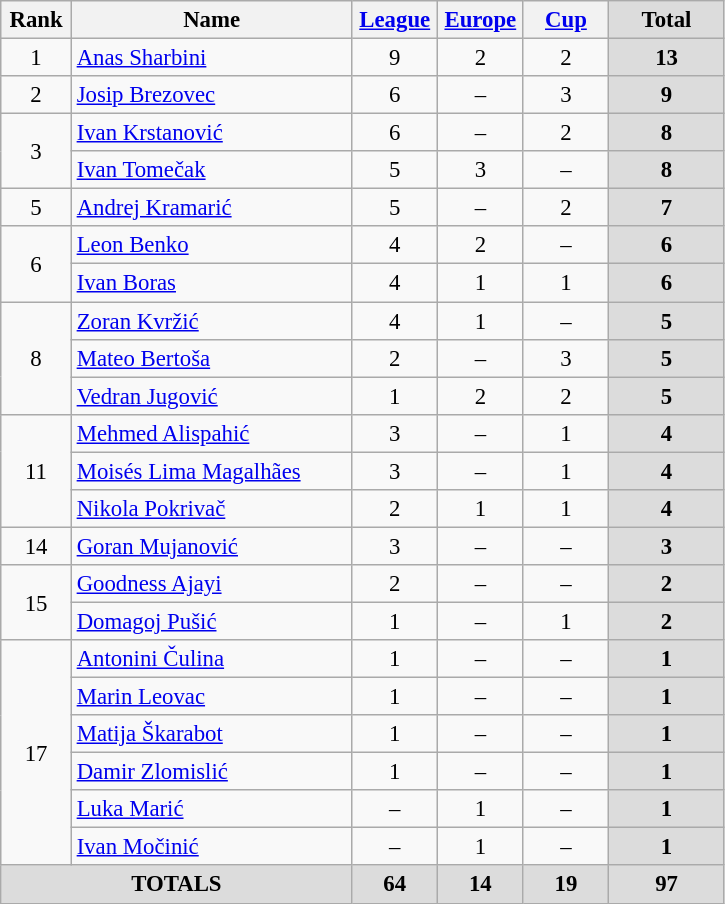<table class="wikitable" style="font-size: 95%; text-align: center;">
<tr>
<th width=40>Rank</th>
<th width=180>Name</th>
<th width=50><a href='#'>League</a></th>
<th width=50><a href='#'>Europe</a></th>
<th width=50><a href='#'>Cup</a></th>
<th width=70 style="background: #DCDCDC">Total</th>
</tr>
<tr>
<td rowspan=1>1</td>
<td style="text-align:left;"> <a href='#'>Anas Sharbini</a></td>
<td>9</td>
<td>2</td>
<td>2</td>
<th style="background: #DCDCDC">13</th>
</tr>
<tr>
<td rowspan=1>2</td>
<td style="text-align:left;"> <a href='#'>Josip Brezovec</a></td>
<td>6</td>
<td>–</td>
<td>3</td>
<th style="background: #DCDCDC">9</th>
</tr>
<tr>
<td rowspan=2>3</td>
<td style="text-align:left;"> <a href='#'>Ivan Krstanović</a></td>
<td>6</td>
<td>–</td>
<td>2</td>
<th style="background: #DCDCDC">8</th>
</tr>
<tr>
<td style="text-align:left;"> <a href='#'>Ivan Tomečak</a></td>
<td>5</td>
<td>3</td>
<td>–</td>
<th style="background: #DCDCDC">8</th>
</tr>
<tr>
<td rowspan=1>5</td>
<td style="text-align:left;"> <a href='#'>Andrej Kramarić</a></td>
<td>5</td>
<td>–</td>
<td>2</td>
<th style="background: #DCDCDC">7</th>
</tr>
<tr>
<td rowspan=2>6</td>
<td style="text-align:left;"> <a href='#'>Leon Benko</a></td>
<td>4</td>
<td>2</td>
<td>–</td>
<th style="background: #DCDCDC">6</th>
</tr>
<tr>
<td style="text-align:left;"> <a href='#'>Ivan Boras</a></td>
<td>4</td>
<td>1</td>
<td>1</td>
<th style="background: #DCDCDC">6</th>
</tr>
<tr>
<td rowspan=3>8</td>
<td style="text-align:left;"> <a href='#'>Zoran Kvržić</a></td>
<td>4</td>
<td>1</td>
<td>–</td>
<th style="background: #DCDCDC">5</th>
</tr>
<tr>
<td style="text-align:left;"> <a href='#'>Mateo Bertoša</a></td>
<td>2</td>
<td>–</td>
<td>3</td>
<th style="background: #DCDCDC">5</th>
</tr>
<tr>
<td style="text-align:left;"> <a href='#'>Vedran Jugović</a></td>
<td>1</td>
<td>2</td>
<td>2</td>
<th style="background: #DCDCDC">5</th>
</tr>
<tr>
<td rowspan=3>11</td>
<td style="text-align:left;"> <a href='#'>Mehmed Alispahić</a></td>
<td>3</td>
<td>–</td>
<td>1</td>
<th style="background: #DCDCDC">4</th>
</tr>
<tr>
<td style="text-align:left;"> <a href='#'>Moisés Lima Magalhães</a></td>
<td>3</td>
<td>–</td>
<td>1</td>
<th style="background: #DCDCDC">4</th>
</tr>
<tr>
<td style="text-align:left;"> <a href='#'>Nikola Pokrivač</a></td>
<td>2</td>
<td>1</td>
<td>1</td>
<th style="background: #DCDCDC">4</th>
</tr>
<tr>
<td rowspan=1>14</td>
<td style="text-align:left;"> <a href='#'>Goran Mujanović</a></td>
<td>3</td>
<td>–</td>
<td>–</td>
<th style="background: #DCDCDC">3</th>
</tr>
<tr>
<td rowspan=2>15</td>
<td style="text-align:left;"> <a href='#'>Goodness Ajayi</a></td>
<td>2</td>
<td>–</td>
<td>–</td>
<th style="background: #DCDCDC">2</th>
</tr>
<tr>
<td style="text-align:left;"> <a href='#'>Domagoj Pušić</a></td>
<td>1</td>
<td>–</td>
<td>1</td>
<th style="background: #DCDCDC">2</th>
</tr>
<tr>
<td rowspan=6>17</td>
<td style="text-align:left;"> <a href='#'>Antonini Čulina</a></td>
<td>1</td>
<td>–</td>
<td>–</td>
<th style="background: #DCDCDC">1</th>
</tr>
<tr>
<td style="text-align:left;"> <a href='#'>Marin Leovac</a></td>
<td>1</td>
<td>–</td>
<td>–</td>
<th style="background: #DCDCDC">1</th>
</tr>
<tr>
<td style="text-align:left;"> <a href='#'>Matija Škarabot</a></td>
<td>1</td>
<td>–</td>
<td>–</td>
<th style="background: #DCDCDC">1</th>
</tr>
<tr>
<td style="text-align:left;"> <a href='#'>Damir Zlomislić</a></td>
<td>1</td>
<td>–</td>
<td>–</td>
<th style="background: #DCDCDC">1</th>
</tr>
<tr>
<td style="text-align:left;"> <a href='#'>Luka Marić</a></td>
<td>–</td>
<td>1</td>
<td>–</td>
<th style="background: #DCDCDC">1</th>
</tr>
<tr>
<td style="text-align:left;"> <a href='#'>Ivan Močinić</a></td>
<td>–</td>
<td>1</td>
<td>–</td>
<th style="background: #DCDCDC">1</th>
</tr>
<tr>
<th colspan="2" align="center" style="background: #DCDCDC">TOTALS</th>
<th style="background: #DCDCDC">64</th>
<th style="background: #DCDCDC">14</th>
<th style="background: #DCDCDC">19</th>
<th style="background: #DCDCDC">97</th>
</tr>
</table>
